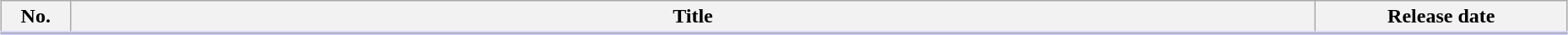<table class="wikitable" style="width:98%; margin:auto; background:#FFF;">
<tr style="border-bottom: 3px solid #CCF">
<th style="width:3em;">No.</th>
<th>Title</th>
<th style="width:12em;">Release date</th>
</tr>
<tr>
</tr>
</table>
